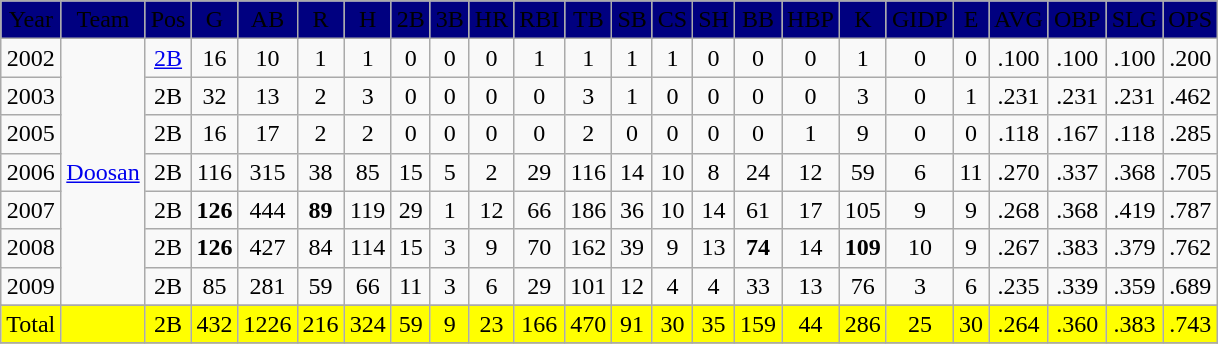<table class="wikitable" style="text-align: center;">
<tr bgcolor="#000080">
<td><span>Year</span></td>
<td><span>Team</span></td>
<td><span>Pos</span></td>
<td><span>G</span></td>
<td><span>AB</span></td>
<td><span> R</span></td>
<td><span> H</span></td>
<td><span> 2B</span></td>
<td><span>3B</span></td>
<td><span>HR</span></td>
<td><span>RBI</span></td>
<td><span>TB</span></td>
<td><span>SB</span></td>
<td><span> CS</span></td>
<td><span>SH</span></td>
<td><span>BB</span></td>
<td><span> HBP</span></td>
<td><span>K</span></td>
<td><span>GIDP</span></td>
<td><span>E</span></td>
<td><span>AVG</span></td>
<td><span>OBP</span></td>
<td><span>SLG</span></td>
<td><span>OPS</span></td>
</tr>
<tr>
<td>2002</td>
<td rowspan=7><a href='#'>Doosan</a></td>
<td><a href='#'>2B</a></td>
<td>16</td>
<td>10</td>
<td>1</td>
<td>1</td>
<td>0</td>
<td>0</td>
<td>0</td>
<td>1</td>
<td>1</td>
<td>1</td>
<td>1</td>
<td>0</td>
<td>0</td>
<td>0</td>
<td>1</td>
<td>0</td>
<td>0</td>
<td>.100</td>
<td>.100</td>
<td>.100</td>
<td>.200</td>
</tr>
<tr>
<td>2003</td>
<td>2B</td>
<td>32</td>
<td>13</td>
<td>2</td>
<td>3</td>
<td>0</td>
<td>0</td>
<td>0</td>
<td>0</td>
<td>3</td>
<td>1</td>
<td>0</td>
<td>0</td>
<td>0</td>
<td>0</td>
<td>3</td>
<td>0</td>
<td>1</td>
<td>.231</td>
<td>.231</td>
<td>.231</td>
<td>.462</td>
</tr>
<tr>
<td>2005</td>
<td>2B</td>
<td>16</td>
<td>17</td>
<td>2</td>
<td>2</td>
<td>0</td>
<td>0</td>
<td>0</td>
<td>0</td>
<td>2</td>
<td>0</td>
<td>0</td>
<td>0</td>
<td>0</td>
<td>1</td>
<td>9</td>
<td>0</td>
<td>0</td>
<td>.118</td>
<td>.167</td>
<td>.118</td>
<td>.285</td>
</tr>
<tr>
<td>2006</td>
<td>2B</td>
<td>116</td>
<td>315</td>
<td>38</td>
<td>85</td>
<td>15</td>
<td>5</td>
<td>2</td>
<td>29</td>
<td>116</td>
<td>14</td>
<td>10</td>
<td>8</td>
<td>24</td>
<td>12</td>
<td>59</td>
<td>6</td>
<td>11</td>
<td>.270</td>
<td>.337</td>
<td>.368</td>
<td>.705</td>
</tr>
<tr>
<td>2007</td>
<td>2B</td>
<td><strong>126</strong></td>
<td>444</td>
<td><strong>89</strong></td>
<td>119</td>
<td>29</td>
<td>1</td>
<td>12</td>
<td>66</td>
<td>186</td>
<td>36</td>
<td>10</td>
<td>14</td>
<td>61</td>
<td>17</td>
<td>105</td>
<td>9</td>
<td>9</td>
<td>.268</td>
<td>.368</td>
<td>.419</td>
<td>.787</td>
</tr>
<tr>
<td>2008</td>
<td>2B</td>
<td><strong>126</strong></td>
<td>427</td>
<td>84</td>
<td>114</td>
<td>15</td>
<td>3</td>
<td>9</td>
<td>70</td>
<td>162</td>
<td>39</td>
<td>9</td>
<td>13</td>
<td><strong>74</strong></td>
<td>14</td>
<td><strong>109</strong></td>
<td>10</td>
<td>9</td>
<td>.267</td>
<td>.383</td>
<td>.379</td>
<td>.762</td>
</tr>
<tr>
<td>2009</td>
<td>2B</td>
<td>85</td>
<td>281</td>
<td>59</td>
<td>66</td>
<td>11</td>
<td>3</td>
<td>6</td>
<td>29</td>
<td>101</td>
<td>12</td>
<td>4</td>
<td>4</td>
<td>33</td>
<td>13</td>
<td>76</td>
<td>3</td>
<td>6</td>
<td>.235</td>
<td>.339</td>
<td>.359</td>
<td>.689</td>
</tr>
<tr>
</tr>
<tr bgcolor="ffff00">
<td>Total</td>
<td></td>
<td>2B</td>
<td>432</td>
<td>1226</td>
<td>216</td>
<td>324</td>
<td>59</td>
<td>9</td>
<td>23</td>
<td>166</td>
<td>470</td>
<td>91</td>
<td>30</td>
<td>35</td>
<td>159</td>
<td>44</td>
<td>286</td>
<td>25</td>
<td>30</td>
<td>.264</td>
<td>.360</td>
<td>.383</td>
<td>.743</td>
</tr>
<tr>
</tr>
</table>
